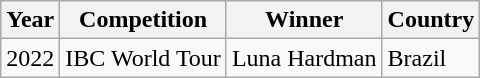<table class="wikitable sortable" border="1">
<tr>
<th>Year</th>
<th>Competition</th>
<th>Winner</th>
<th>Country</th>
</tr>
<tr>
<td>2022</td>
<td>IBC World Tour</td>
<td>Luna Hardman</td>
<td>Brazil</td>
</tr>
</table>
